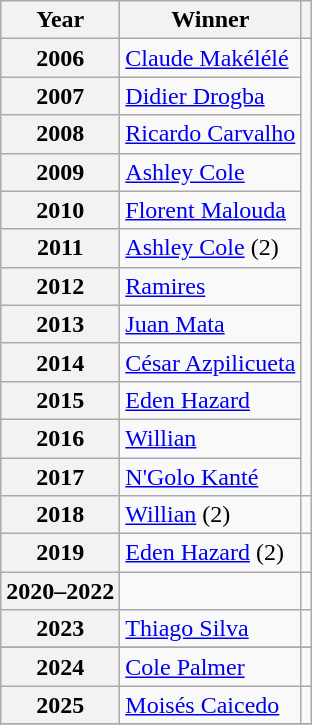<table class="wikitable plainrowheaders">
<tr>
<th scope="col">Year</th>
<th scope="col">Winner</th>
<th scope="col" class="unsortable"></th>
</tr>
<tr>
<th scope="row">2006</th>
<td> <a href='#'>Claude Makélélé</a></td>
<td rowspan="12" style="text-align:center;"></td>
</tr>
<tr>
<th scope="row">2007</th>
<td> <a href='#'>Didier Drogba</a></td>
</tr>
<tr>
<th scope="row">2008</th>
<td> <a href='#'>Ricardo Carvalho</a></td>
</tr>
<tr>
<th scope="row">2009</th>
<td> <a href='#'>Ashley Cole</a></td>
</tr>
<tr>
<th scope="row">2010</th>
<td> <a href='#'>Florent Malouda</a></td>
</tr>
<tr>
<th scope="row">2011</th>
<td> <a href='#'>Ashley Cole</a> (2)</td>
</tr>
<tr>
<th scope="row">2012</th>
<td> <a href='#'>Ramires</a></td>
</tr>
<tr>
<th scope="row">2013</th>
<td> <a href='#'>Juan Mata</a></td>
</tr>
<tr>
<th scope="row">2014</th>
<td> <a href='#'>César Azpilicueta</a></td>
</tr>
<tr>
<th scope="row">2015</th>
<td> <a href='#'>Eden Hazard</a></td>
</tr>
<tr>
<th scope="row">2016</th>
<td> <a href='#'>Willian</a></td>
</tr>
<tr>
<th scope="row">2017</th>
<td> <a href='#'>N'Golo Kanté</a></td>
</tr>
<tr>
<th scope="row">2018</th>
<td> <a href='#'>Willian</a> (2)</td>
<td style="text-align:center;"></td>
</tr>
<tr>
<th scope="row">2019</th>
<td> <a href='#'>Eden Hazard</a> (2)</td>
<td style="text-align:center;"></td>
</tr>
<tr>
<th scope="row">2020–2022</th>
<td></td>
<td style="text-align:center;"></td>
</tr>
<tr>
<th scope="row">2023</th>
<td> <a href='#'>Thiago Silva</a></td>
<td style="text-align:center;"></td>
</tr>
<tr>
</tr>
<tr>
<th scope="row">2024</th>
<td> <a href='#'>Cole Palmer</a></td>
<td style="text-align:center;"></td>
</tr>
<tr>
<th scope="row">2025</th>
<td> <a href='#'>Moisés Caicedo</a></td>
<td style="text-align:center;"></td>
</tr>
<tr>
</tr>
</table>
